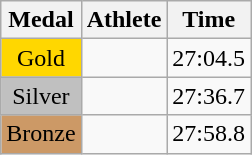<table class="wikitable">
<tr>
<th>Medal</th>
<th>Athlete</th>
<th>Time</th>
</tr>
<tr>
<td style="text-align:center;background-color:gold;">Gold</td>
<td></td>
<td>27:04.5</td>
</tr>
<tr>
<td style="text-align:center;background-color:silver;">Silver</td>
<td></td>
<td>27:36.7</td>
</tr>
<tr>
<td style="text-align:center;background-color:#CC9966;">Bronze</td>
<td></td>
<td>27:58.8</td>
</tr>
</table>
